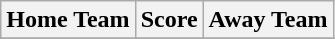<table class="wikitable" style="text-align: center">
<tr>
<th>Home Team</th>
<th>Score</th>
<th>Away Team</th>
</tr>
<tr>
</tr>
</table>
